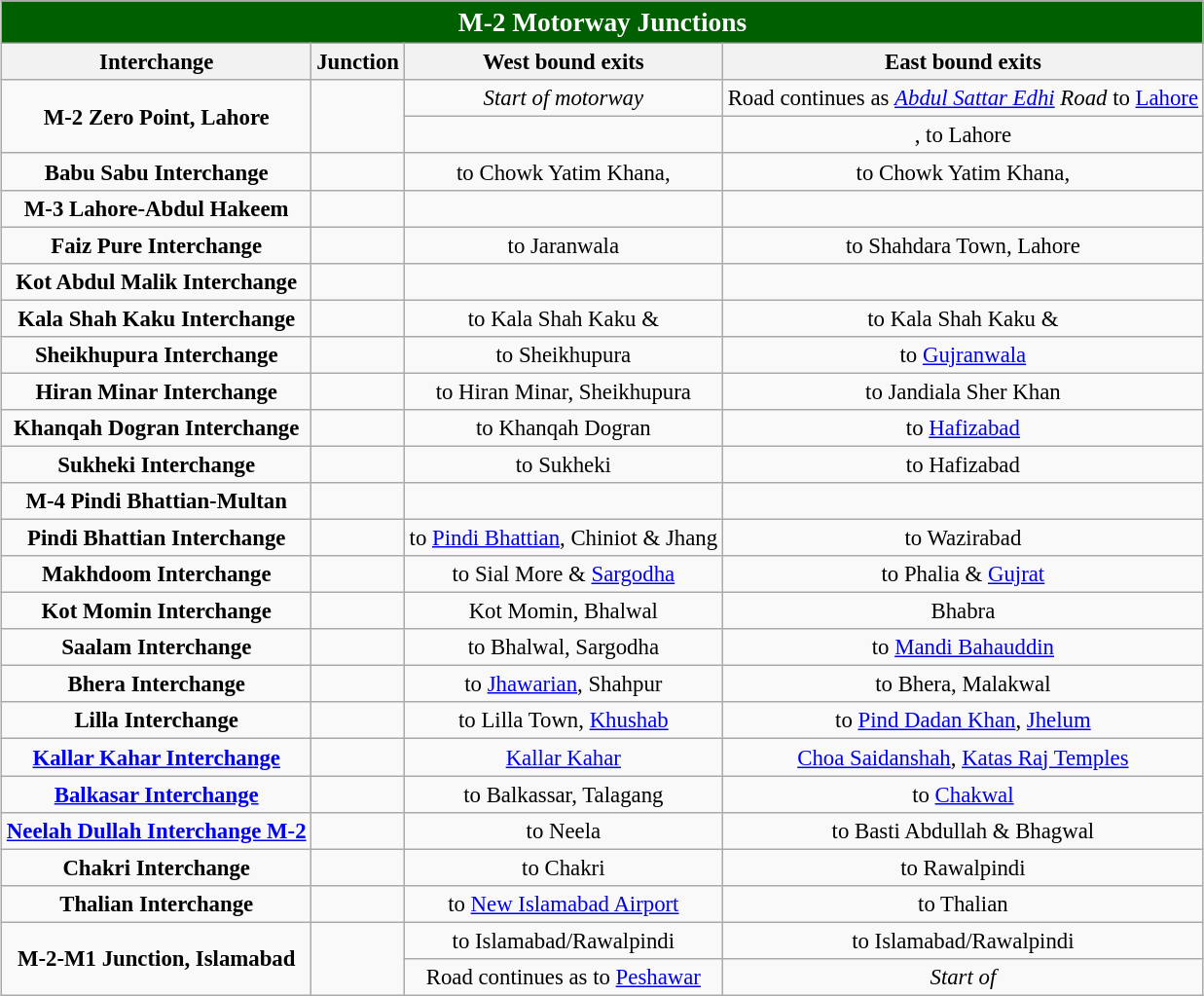<table style="margin-left:1em; margin-bottom:1em; color:black; font-size:95%; text-align:center;" class="wikitable">
<tr style="background:#006000; text-align:center; color:white; font-size:120%;">
<td colspan="4"><strong>M-2 Motorway Junctions</strong></td>
</tr>
<tr>
<th>Interchange</th>
<th>Junction</th>
<th>West bound exits</th>
<th>East bound exits</th>
</tr>
<tr>
<td rowspan=2><strong>M-2 Zero Point, Lahore</strong></td>
<td rowspan=2></td>
<td><em>Start of motorway</em></td>
<td>Road continues as <em><a href='#'>Abdul Sattar Edhi</a> Road</em> to <a href='#'>Lahore</a></td>
</tr>
<tr>
<td></td>
<td>,  to Lahore</td>
</tr>
<tr>
<td><strong>Babu Sabu Interchange</strong></td>
<td></td>
<td> to Chowk Yatim Khana, </td>
<td> to Chowk Yatim Khana, </td>
</tr>
<tr>
<td><strong>M-3 Lahore-Abdul Hakeem</strong></td>
<td></td>
<td></td>
<td></td>
</tr>
<tr>
<td><strong>Faiz Pure Interchange</strong></td>
<td></td>
<td> to Jaranwala</td>
<td> to Shahdara Town, Lahore</td>
</tr>
<tr>
<td><strong>Kot Abdul Malik Interchange</strong></td>
<td></td>
<td></td>
<td></td>
</tr>
<tr>
<td><strong>Kala Shah Kaku Interchange</strong></td>
<td></td>
<td> to Kala Shah Kaku & </td>
<td> to Kala Shah Kaku & </td>
</tr>
<tr>
<td><strong>Sheikhupura Interchange</strong></td>
<td></td>
<td> to Sheikhupura</td>
<td> to <a href='#'>Gujranwala</a></td>
</tr>
<tr>
<td><strong>Hiran Minar Interchange</strong></td>
<td></td>
<td> to Hiran Minar, Sheikhupura</td>
<td> to Jandiala Sher Khan</td>
</tr>
<tr>
<td><strong>Khanqah Dogran Interchange</strong></td>
<td></td>
<td> to Khanqah Dogran</td>
<td> to <a href='#'>Hafizabad</a></td>
</tr>
<tr>
<td><strong>Sukheki Interchange</strong></td>
<td></td>
<td> to Sukheki</td>
<td> to Hafizabad</td>
</tr>
<tr>
<td><strong>M-4 Pindi Bhattian-Multan</strong></td>
<td></td>
<td></td>
<td></td>
</tr>
<tr>
<td><strong>Pindi Bhattian Interchange</strong></td>
<td></td>
<td> to <a href='#'>Pindi Bhattian</a>, Chiniot & Jhang</td>
<td> to Wazirabad</td>
</tr>
<tr>
<td><strong>Makhdoom Interchange</strong></td>
<td></td>
<td> to Sial More & <a href='#'>Sargodha</a></td>
<td> to Phalia & <a href='#'>Gujrat</a></td>
</tr>
<tr>
<td><strong>Kot Momin Interchange</strong></td>
<td></td>
<td>Kot Momin, Bhalwal</td>
<td>Bhabra</td>
</tr>
<tr>
<td><strong>Saalam Interchange</strong></td>
<td></td>
<td> to Bhalwal, Sargodha</td>
<td> to <a href='#'>Mandi Bahauddin</a></td>
</tr>
<tr>
<td><strong>Bhera Interchange</strong></td>
<td></td>
<td> to <a href='#'>Jhawarian</a>, Shahpur</td>
<td> to Bhera, Malakwal</td>
</tr>
<tr>
<td><strong>Lilla Interchange</strong></td>
<td></td>
<td> to Lilla Town, <a href='#'>Khushab</a></td>
<td> to <a href='#'>Pind Dadan Khan</a>, <a href='#'>Jhelum</a></td>
</tr>
<tr>
<td><strong><a href='#'>Kallar Kahar Interchange</a></strong></td>
<td></td>
<td><a href='#'>Kallar Kahar</a></td>
<td><a href='#'>Choa Saidanshah</a>, <a href='#'>Katas Raj Temples</a></td>
</tr>
<tr>
<td><strong><a href='#'>Balkasar Interchange</a></strong></td>
<td></td>
<td> to Balkassar, Talagang</td>
<td> to <a href='#'>Chakwal</a></td>
</tr>
<tr>
<td><strong><a href='#'>Neelah Dullah Interchange M-2</a></strong></td>
<td></td>
<td> to Neela</td>
<td> to Basti Abdullah & Bhagwal</td>
</tr>
<tr>
<td><strong>Chakri Interchange</strong></td>
<td></td>
<td> to Chakri</td>
<td> to Rawalpindi</td>
</tr>
<tr>
<td><strong>Thalian Interchange</strong></td>
<td></td>
<td> to <a href='#'>New Islamabad Airport</a></td>
<td> to Thalian</td>
</tr>
<tr>
<td rowspan=2><strong>M-2-M1 Junction, Islamabad</strong></td>
<td rowspan=2></td>
<td> to Islamabad/Rawalpindi</td>
<td> to Islamabad/Rawalpindi</td>
</tr>
<tr>
<td>Road continues as <em></em> to <a href='#'>Peshawar</a></td>
<td><em>Start of </em></td>
</tr>
</table>
